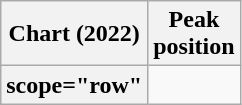<table class="wikitable sortable plainrowheaders">
<tr>
<th scope="col">Chart (2022)</th>
<th scope="col">Peak<br>position</th>
</tr>
<tr>
<th>scope="row" </th>
</tr>
</table>
